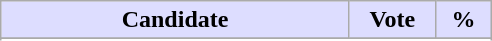<table class="wikitable">
<tr>
<th style="background:#ddf; width:225px;">Candidate</th>
<th style="background:#ddf; width:50px;">Vote</th>
<th style="background:#ddf; width:30px;">%</th>
</tr>
<tr>
</tr>
<tr>
</tr>
</table>
